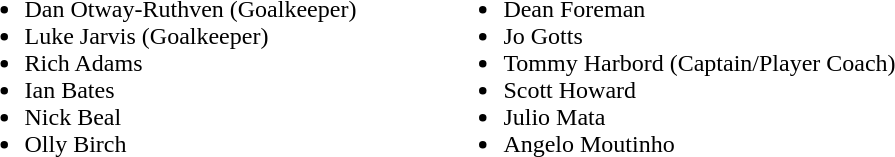<table>
<tr>
<td valign="top"><br><ul><li>Dan Otway-Ruthven (Goalkeeper)</li><li>Luke Jarvis (Goalkeeper)</li><li>Rich Adams</li><li>Ian Bates</li><li>Nick Beal</li><li>Olly Birch</li></ul></td>
<td width="50"></td>
<td valign="top"><br><ul><li>Dean Foreman</li><li>Jo Gotts</li><li>Tommy Harbord (Captain/Player Coach)</li><li>Scott Howard</li><li>Julio Mata</li><li>Angelo Moutinho</li></ul></td>
</tr>
</table>
